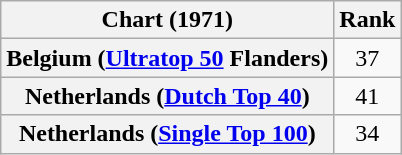<table class="wikitable plainrowheaders" style="text-align:center">
<tr>
<th>Chart (1971)</th>
<th>Rank</th>
</tr>
<tr>
<th scope="row">Belgium (<a href='#'>Ultratop 50</a> Flanders)</th>
<td>37</td>
</tr>
<tr>
<th scope="row">Netherlands (<a href='#'>Dutch Top 40</a>)</th>
<td>41</td>
</tr>
<tr>
<th scope="row">Netherlands (<a href='#'>Single Top 100</a>)</th>
<td>34</td>
</tr>
</table>
